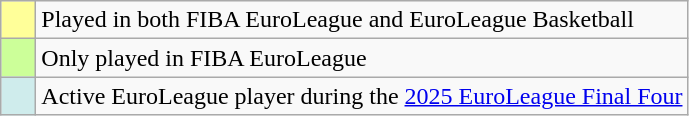<table class="wikitable">
<tr>
<td style="background:#FFFF99; width:1em"></td>
<td>Played in both FIBA EuroLeague and EuroLeague Basketball</td>
</tr>
<tr>
<td style="background:#CCFF99; width:1em"></td>
<td>Only played in FIBA EuroLeague</td>
</tr>
<tr>
<td style="background:#CFECEC; width:1em"></td>
<td>Active EuroLeague player during the <a href='#'>2025 EuroLeague Final Four</a></td>
</tr>
</table>
